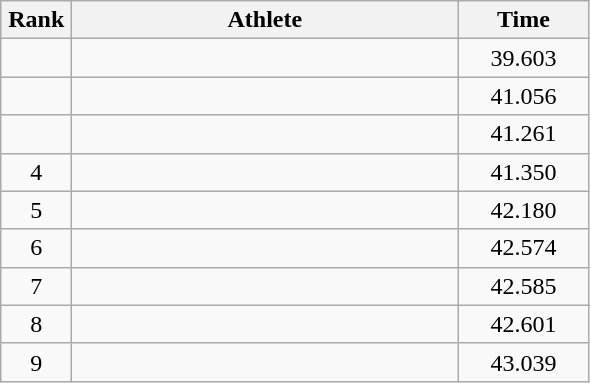<table class=wikitable style="text-align:center">
<tr>
<th width=40>Rank</th>
<th width=250>Athlete</th>
<th width=80>Time</th>
</tr>
<tr>
<td></td>
<td align=left></td>
<td>39.603</td>
</tr>
<tr>
<td></td>
<td align=left></td>
<td>41.056</td>
</tr>
<tr>
<td></td>
<td align=left></td>
<td>41.261</td>
</tr>
<tr>
<td>4</td>
<td align=left></td>
<td>41.350</td>
</tr>
<tr>
<td>5</td>
<td align=left></td>
<td>42.180</td>
</tr>
<tr>
<td>6</td>
<td align=left></td>
<td>42.574</td>
</tr>
<tr>
<td>7</td>
<td align=left></td>
<td>42.585</td>
</tr>
<tr>
<td>8</td>
<td align=left></td>
<td>42.601</td>
</tr>
<tr>
<td>9</td>
<td align=left></td>
<td>43.039</td>
</tr>
</table>
